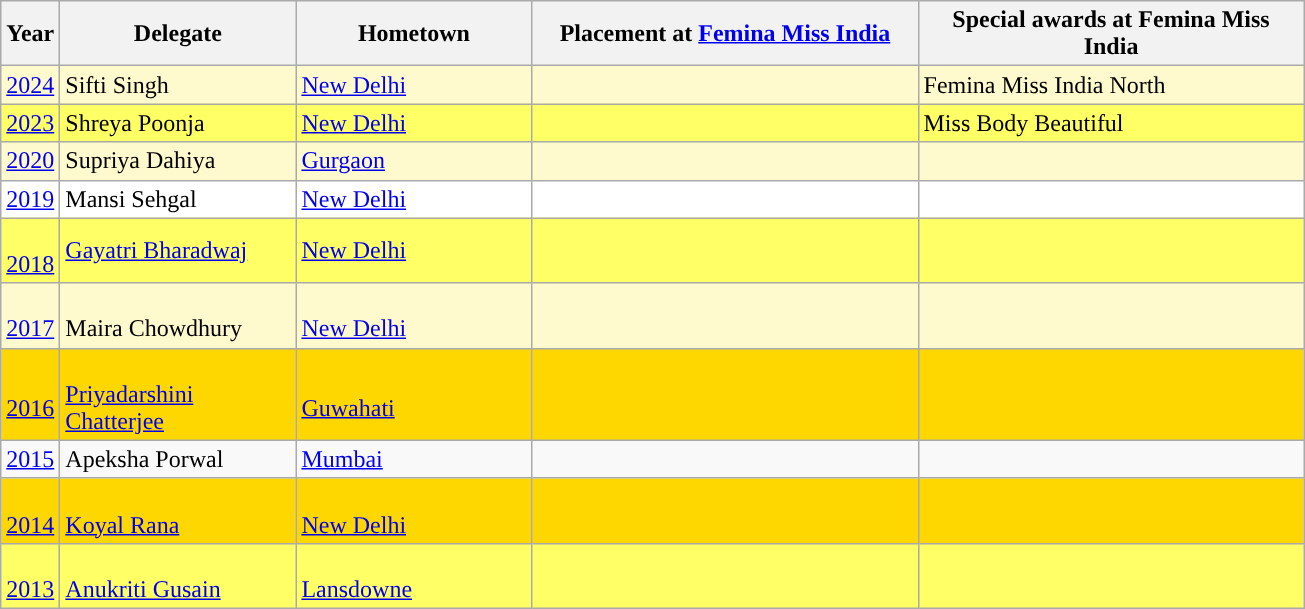<table class="wikitable">
<tr>
<th>Year</th>
<th width=150>Delegate</th>
<th width=150>Hometown</th>
<th width=250>Placement at <a href='#'>Femina Miss India</a></th>
<th width=250>Special awards at Femina Miss India</th>
</tr>
<tr>
<td style="background:#FFFACD"><a href='#'>2024</a></td>
<td style="background:#FFFACD">Sifti Singh</td>
<td style="background:#FFFACD"><a href='#'>New Delhi</a></td>
<td style="background:#FFFACD"></td>
<td style="background:#FFFACD">Femina Miss India North</td>
</tr>
<tr>
<td style="background: #FFFF66"><a href='#'>2023</a></td>
<td style="background: #FFFF66">Shreya Poonja</td>
<td style='background: #FFFF66'><a href='#'>New Delhi</a></td>
<td style="background: #FFFF66"></td>
<td style='background: #FFFF66'>Miss Body Beautiful</td>
</tr>
<tr>
<td style="background:#FFFACD"><a href='#'>2020</a></td>
<td style="background:#FFFACD">Supriya Dahiya</td>
<td style="background:#FFFACD"><a href='#'>Gurgaon</a></td>
<td style="background:#FFFACD"></td>
<td style="background:#FFFACD"></td>
</tr>
<tr>
<td style="background:white;"><a href='#'>2019</a></td>
<td style="background:white;">Mansi Sehgal</td>
<td style="background:white;"><a href='#'>New Delhi</a></td>
<td style="background:white;"></td>
<td style="background:white;"></td>
</tr>
<tr>
<td style="background:#FFFF66;"><br><a href='#'>2018</a></td>
<td style="background:#FFFF66;"><a href='#'>Gayatri Bharadwaj</a></td>
<td style="background:#FFFF66;"><a href='#'>New Delhi</a></td>
<td style="background:#FFFF66;"></td>
<td style="background:#FFFF66;"><br>

</td>
</tr>
<tr>
<td style="background:#FFFACD;"><br><a href='#'>2017</a></td>
<td style="background:#FFFACD;"><br>Maira Chowdhury</td>
<td style="background:#FFFACD;"><br><a href='#'>New Delhi</a></td>
<td style="background:#FFFACD;"></td>
<td style="background:#FFFACD;"></td>
</tr>
<tr>
<td style="background:gold;"><br><a href='#'>2016</a></td>
<td style="background:gold;"><br><a href='#'>Priyadarshini Chatterjee</a></td>
<td style="background:gold;"><br><a href='#'>Guwahati</a></td>
<td style="background:gold;"><br></td>
<td style="background:gold;"><br></td>
</tr>
<tr>
<td><a href='#'>2015</a></td>
<td>Apeksha Porwal</td>
<td><a href='#'>Mumbai</a></td>
<td></td>
<td></td>
</tr>
<tr>
<td style="background:gold;"><br><a href='#'>2014</a></td>
<td style="background:gold;"><br><a href='#'>Koyal Rana</a></td>
<td style="background:gold;"><br><a href='#'>New Delhi</a></td>
<td style="background:gold;"><br></td>
<td style="background:gold;"><br></td>
</tr>
<tr>
<td style="background:#FFFF66;"><br><a href='#'>2013</a></td>
<td style="background:#FFFF66;"><br><a href='#'>Anukriti Gusain</a></td>
<td style="background:#FFFF66;"><br><a href='#'>Lansdowne</a></td>
<td style="background:#FFFF66;"><br></td>
<td style="background:#FFFF66;"><br></td>
</tr>
</table>
